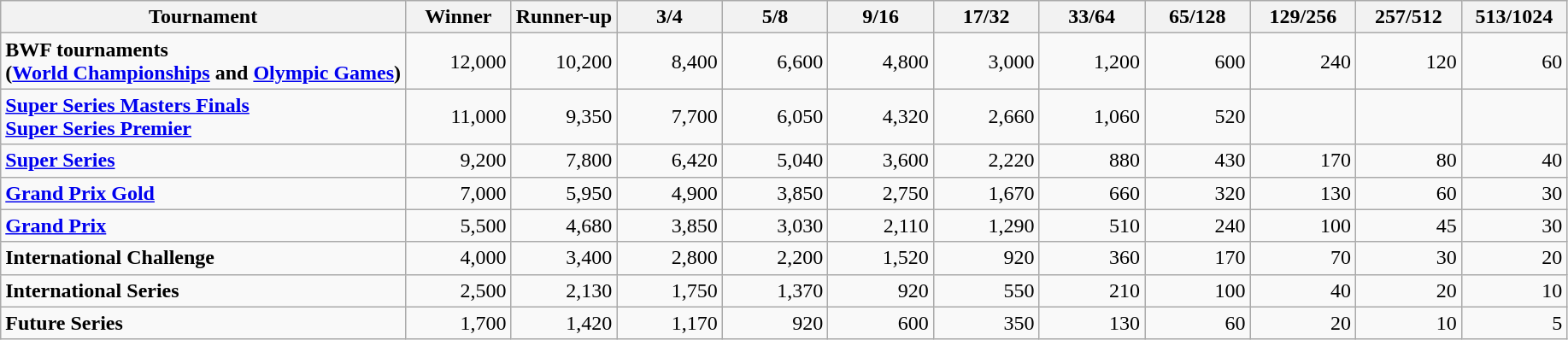<table class="wikitable">
<tr>
<th>Tournament</th>
<th width=75>Winner</th>
<th width=75>Runner-up</th>
<th width=75>3/4</th>
<th width=75>5/8</th>
<th width=75>9/16</th>
<th width=75>17/32</th>
<th width=75>33/64</th>
<th width=75>65/128</th>
<th width=75>129/256</th>
<th width=75>257/512</th>
<th width=75>513/1024</th>
</tr>
<tr>
<td><strong>BWF tournaments<br>(<a href='#'>World Championships</a> and <a href='#'>Olympic Games</a>)</strong></td>
<td align=right>12,000</td>
<td align=right>10,200</td>
<td align=right>8,400</td>
<td align=right>6,600</td>
<td align=right>4,800</td>
<td align=right>3,000</td>
<td align=right>1,200</td>
<td align=right>600</td>
<td align=right>240</td>
<td align=right>120</td>
<td align=right>60</td>
</tr>
<tr>
<td><strong><a href='#'>Super Series Masters Finals</a><br><a href='#'>Super Series Premier</a></strong></td>
<td align=right>11,000</td>
<td align=right>9,350</td>
<td align=right>7,700</td>
<td align=right>6,050</td>
<td align=right>4,320</td>
<td align=right>2,660</td>
<td align=right>1,060</td>
<td align=right>520</td>
<td></td>
<td></td>
<td></td>
</tr>
<tr>
<td><strong><a href='#'>Super Series</a></strong></td>
<td align=right>9,200</td>
<td align=right>7,800</td>
<td align=right>6,420</td>
<td align=right>5,040</td>
<td align=right>3,600</td>
<td align=right>2,220</td>
<td align=right>880</td>
<td align=right>430</td>
<td align=right>170</td>
<td align=right>80</td>
<td align=right>40</td>
</tr>
<tr>
<td><strong><a href='#'>Grand Prix Gold</a></strong></td>
<td align=right>7,000</td>
<td align=right>5,950</td>
<td align=right>4,900</td>
<td align=right>3,850</td>
<td align=right>2,750</td>
<td align=right>1,670</td>
<td align=right>660</td>
<td align=right>320</td>
<td align=right>130</td>
<td align=right>60</td>
<td align=right>30</td>
</tr>
<tr>
<td><strong><a href='#'>Grand Prix</a></strong></td>
<td align=right>5,500</td>
<td align=right>4,680</td>
<td align=right>3,850</td>
<td align=right>3,030</td>
<td align=right>2,110</td>
<td align=right>1,290</td>
<td align=right>510</td>
<td align=right>240</td>
<td align=right>100</td>
<td align=right>45</td>
<td align=right>30</td>
</tr>
<tr>
<td><strong>International Challenge</strong></td>
<td align=right>4,000</td>
<td align=right>3,400</td>
<td align=right>2,800</td>
<td align=right>2,200</td>
<td align=right>1,520</td>
<td align=right>920</td>
<td align=right>360</td>
<td align=right>170</td>
<td align=right>70</td>
<td align=right>30</td>
<td align=right>20</td>
</tr>
<tr>
<td><strong>International Series</strong></td>
<td align=right>2,500</td>
<td align=right>2,130</td>
<td align=right>1,750</td>
<td align=right>1,370</td>
<td align=right>920</td>
<td align=right>550</td>
<td align=right>210</td>
<td align=right>100</td>
<td align=right>40</td>
<td align=right>20</td>
<td align=right>10</td>
</tr>
<tr>
<td><strong>Future Series</strong></td>
<td align=right>1,700</td>
<td align=right>1,420</td>
<td align=right>1,170</td>
<td align=right>920</td>
<td align=right>600</td>
<td align=right>350</td>
<td align=right>130</td>
<td align=right>60</td>
<td align=right>20</td>
<td align=right>10</td>
<td align=right>5</td>
</tr>
</table>
